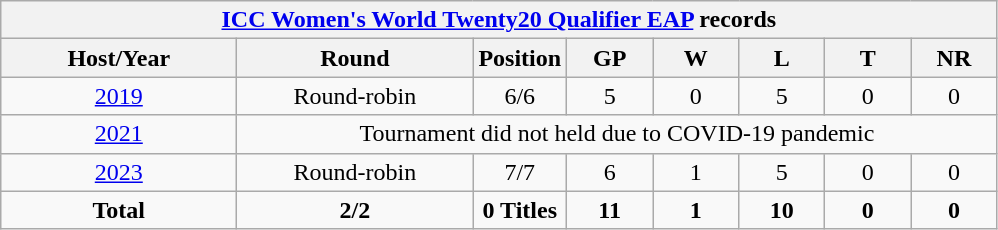<table class="wikitable" style="text-align: center;">
<tr>
<th colspan=8><a href='#'>ICC Women's World Twenty20 Qualifier EAP</a> records</th>
</tr>
<tr>
<th width=150>Host/Year</th>
<th width=150>Round</th>
<th width=50>Position</th>
<th width=50>GP</th>
<th width=50>W</th>
<th width=50>L</th>
<th width=50>T</th>
<th width=50>NR</th>
</tr>
<tr>
<td> <a href='#'>2019</a></td>
<td>Round-robin</td>
<td>6/6</td>
<td>5</td>
<td>0</td>
<td>5</td>
<td>0</td>
<td>0</td>
</tr>
<tr>
<td> <a href='#'>2021</a></td>
<td colspan=8>Tournament did not held due to COVID-19 pandemic</td>
</tr>
<tr>
<td> <a href='#'>2023</a></td>
<td>Round-robin</td>
<td>7/7</td>
<td>6</td>
<td>1</td>
<td>5</td>
<td>0</td>
<td>0</td>
</tr>
<tr>
<td><strong>Total</strong></td>
<td><strong>2/2</strong></td>
<td><strong>0 Titles</strong></td>
<td><strong>11</strong></td>
<td><strong>1</strong></td>
<td><strong>10</strong></td>
<td><strong>0</strong></td>
<td><strong>0</strong></td>
</tr>
</table>
